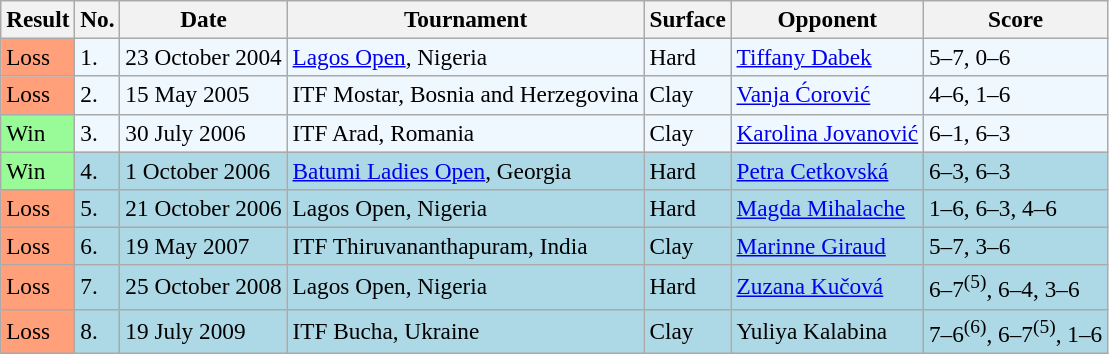<table class="sortable wikitable" style="font-size:97%;">
<tr>
<th>Result</th>
<th>No.</th>
<th>Date</th>
<th>Tournament</th>
<th>Surface</th>
<th>Opponent</th>
<th class="unsortable">Score</th>
</tr>
<tr bgcolor="#f0f8ff">
<td style="background:#ffa07a;">Loss</td>
<td>1.</td>
<td>23 October 2004</td>
<td><a href='#'>Lagos Open</a>, Nigeria</td>
<td>Hard</td>
<td> <a href='#'>Tiffany Dabek</a></td>
<td>5–7, 0–6</td>
</tr>
<tr bgcolor="#f0f8ff">
<td style="background:#ffa07a;">Loss</td>
<td>2.</td>
<td>15 May 2005</td>
<td>ITF Mostar, Bosnia and Herzegovina</td>
<td>Clay</td>
<td> <a href='#'>Vanja Ćorović</a></td>
<td>4–6, 1–6</td>
</tr>
<tr bgcolor="#f0f8ff">
<td style="background:#98fb98;">Win</td>
<td>3.</td>
<td>30 July 2006</td>
<td>ITF Arad, Romania</td>
<td>Clay</td>
<td> <a href='#'>Karolina Jovanović</a></td>
<td>6–1, 6–3</td>
</tr>
<tr bgcolor="lightblue">
<td style="background:#98fb98;">Win</td>
<td>4.</td>
<td>1 October 2006</td>
<td><a href='#'>Batumi Ladies Open</a>, Georgia</td>
<td>Hard</td>
<td> <a href='#'>Petra Cetkovská</a></td>
<td>6–3, 6–3</td>
</tr>
<tr bgcolor="lightblue">
<td style="background:#ffa07a;">Loss</td>
<td>5.</td>
<td>21 October 2006</td>
<td>Lagos Open, Nigeria</td>
<td>Hard</td>
<td> <a href='#'>Magda Mihalache</a></td>
<td>1–6, 6–3, 4–6</td>
</tr>
<tr bgcolor="lightblue">
<td style="background:#ffa07a;">Loss</td>
<td>6.</td>
<td>19 May 2007</td>
<td>ITF Thiruvananthapuram, India</td>
<td>Clay</td>
<td> <a href='#'>Marinne Giraud</a></td>
<td>5–7, 3–6</td>
</tr>
<tr bgcolor="lightblue">
<td style="background:#ffa07a;">Loss</td>
<td>7.</td>
<td>25 October 2008</td>
<td>Lagos Open, Nigeria</td>
<td>Hard</td>
<td> <a href='#'>Zuzana Kučová</a></td>
<td>6–7<sup>(5)</sup>, 6–4, 3–6</td>
</tr>
<tr bgcolor="lightblue">
<td style="background:#ffa07a;">Loss</td>
<td>8.</td>
<td>19 July 2009</td>
<td>ITF Bucha, Ukraine</td>
<td>Clay</td>
<td> Yuliya Kalabina</td>
<td>7–6<sup>(6)</sup>, 6–7<sup>(5)</sup>, 1–6</td>
</tr>
</table>
